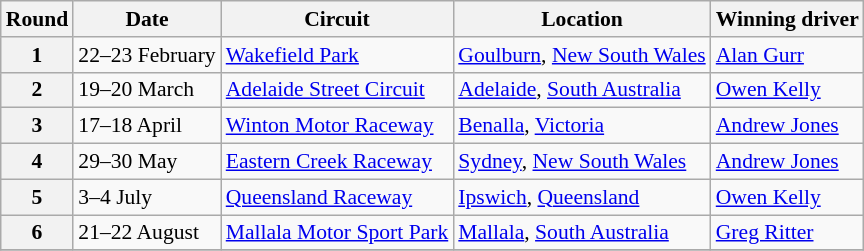<table class="wikitable" style="font-size: 90%;">
<tr>
<th>Round</th>
<th>Date</th>
<th>Circuit</th>
<th>Location</th>
<th>Winning driver</th>
</tr>
<tr>
<th>1</th>
<td>22–23 February</td>
<td> <a href='#'>Wakefield Park</a></td>
<td><a href='#'>Goulburn</a>, <a href='#'>New South Wales</a></td>
<td> <a href='#'>Alan Gurr</a></td>
</tr>
<tr>
<th>2</th>
<td>19–20 March</td>
<td> <a href='#'>Adelaide Street Circuit</a></td>
<td><a href='#'>Adelaide</a>, <a href='#'>South Australia</a></td>
<td> <a href='#'>Owen Kelly</a></td>
</tr>
<tr>
<th>3</th>
<td>17–18 April</td>
<td> <a href='#'>Winton Motor Raceway</a></td>
<td><a href='#'>Benalla</a>, <a href='#'>Victoria</a></td>
<td> <a href='#'>Andrew Jones</a></td>
</tr>
<tr>
<th>4</th>
<td>29–30 May</td>
<td> <a href='#'>Eastern Creek Raceway</a></td>
<td><a href='#'>Sydney</a>, <a href='#'>New South Wales</a></td>
<td> <a href='#'>Andrew Jones</a></td>
</tr>
<tr>
<th>5</th>
<td>3–4 July</td>
<td> <a href='#'>Queensland Raceway</a></td>
<td><a href='#'>Ipswich</a>, <a href='#'>Queensland</a></td>
<td> <a href='#'>Owen Kelly</a></td>
</tr>
<tr>
<th>6</th>
<td>21–22 August</td>
<td> <a href='#'>Mallala Motor Sport Park</a></td>
<td><a href='#'>Mallala</a>, <a href='#'>South Australia</a></td>
<td> <a href='#'>Greg Ritter</a></td>
</tr>
<tr>
</tr>
</table>
